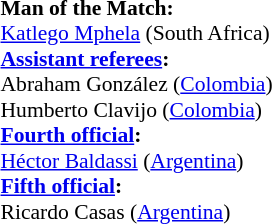<table width=50% style="font-size: 90%">
<tr>
<td><br><strong>Man of the Match:</strong>
<br><a href='#'>Katlego Mphela</a> (South Africa)<br><strong><a href='#'>Assistant referees</a>:</strong>
<br>Abraham González (<a href='#'>Colombia</a>)
<br>Humberto Clavijo (<a href='#'>Colombia</a>)
<br><strong><a href='#'>Fourth official</a>:</strong>
<br><a href='#'>Héctor Baldassi</a> (<a href='#'>Argentina</a>)
<br><strong><a href='#'>Fifth official</a>:</strong>
<br>Ricardo Casas (<a href='#'>Argentina</a>)</td>
</tr>
</table>
